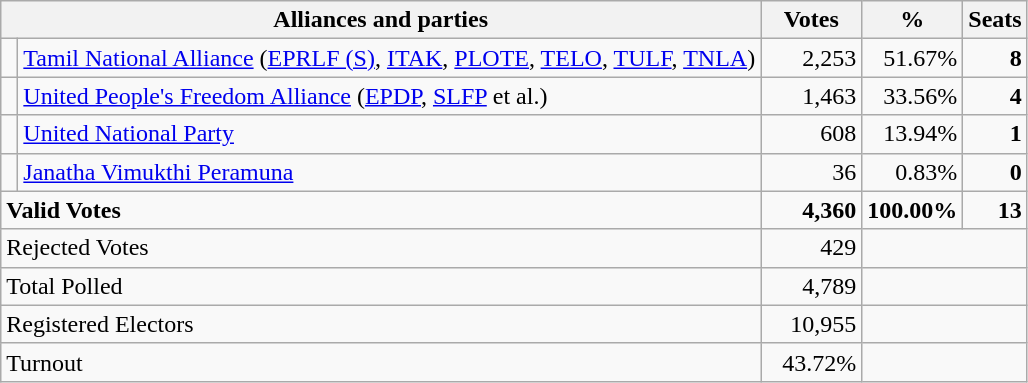<table class="wikitable" border="1" style="text-align:right;">
<tr>
<th valign=bottom align=left colspan=2>Alliances and parties</th>
<th valign=bottom align=center width="60">Votes</th>
<th valign=bottom align=center width="50">%</th>
<th valign=bottom align=center>Seats</th>
</tr>
<tr>
<td bgcolor=> </td>
<td align=left><a href='#'>Tamil National Alliance</a> (<a href='#'>EPRLF (S)</a>, <a href='#'>ITAK</a>, <a href='#'>PLOTE</a>, <a href='#'>TELO</a>, <a href='#'>TULF</a>, <a href='#'>TNLA</a>)</td>
<td>2,253</td>
<td>51.67%</td>
<td><strong>8</strong></td>
</tr>
<tr>
<td bgcolor=> </td>
<td align=left><a href='#'>United People's Freedom Alliance</a> (<a href='#'>EPDP</a>, <a href='#'>SLFP</a> et al.)</td>
<td>1,463</td>
<td>33.56%</td>
<td><strong>4</strong></td>
</tr>
<tr>
<td bgcolor=> </td>
<td align=left><a href='#'>United National Party</a></td>
<td>608</td>
<td>13.94%</td>
<td><strong>1</strong></td>
</tr>
<tr>
<td bgcolor=> </td>
<td align=left><a href='#'>Janatha Vimukthi Peramuna</a></td>
<td>36</td>
<td>0.83%</td>
<td><strong>0</strong></td>
</tr>
<tr>
<td colspan=2 align=left><strong>Valid Votes</strong></td>
<td><strong>4,360</strong></td>
<td><strong>100.00%</strong></td>
<td><strong>13</strong></td>
</tr>
<tr>
<td colspan=2 align=left>Rejected Votes</td>
<td>429</td>
<td colspan=2></td>
</tr>
<tr>
<td colspan=2 align=left>Total Polled</td>
<td>4,789</td>
<td colspan=2></td>
</tr>
<tr>
<td colspan=2 align=left>Registered Electors</td>
<td>10,955</td>
<td colspan=2></td>
</tr>
<tr>
<td colspan=2 align=left>Turnout</td>
<td>43.72%</td>
<td colspan=2></td>
</tr>
</table>
